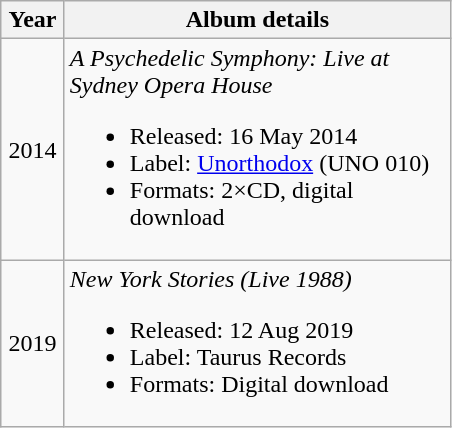<table class="wikitable">
<tr>
<th style="width:35px;">Year</th>
<th style="width:250px;">Album details</th>
</tr>
<tr>
<td style="text-align:center;">2014</td>
<td><em>A Psychedelic Symphony: Live at Sydney Opera House</em><br><ul><li>Released: 16 May 2014</li><li>Label: <a href='#'>Unorthodox</a> (UNO 010)</li><li>Formats: 2×CD, digital download</li></ul></td>
</tr>
<tr>
<td style="text-align:center;">2019</td>
<td><em>New York Stories (Live 1988)</em><br><ul><li>Released: 12 Aug 2019</li><li>Label: Taurus Records</li><li>Formats: Digital download</li></ul></td>
</tr>
</table>
